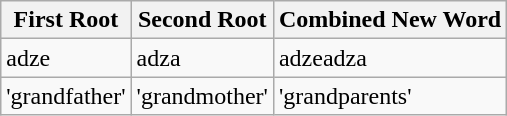<table class="wikitable">
<tr>
<th>First Root</th>
<th>Second Root</th>
<th>Combined New Word</th>
</tr>
<tr>
<td>adze</td>
<td>adza</td>
<td>adzeadza</td>
</tr>
<tr>
<td>'grandfather'</td>
<td>'grandmother'</td>
<td>'grandparents'</td>
</tr>
</table>
